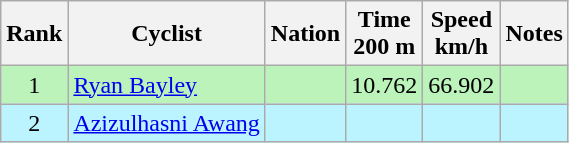<table class="wikitable sortable" style="text-align:center;">
<tr>
<th>Rank</th>
<th>Cyclist</th>
<th>Nation</th>
<th>Time<br>200 m</th>
<th>Speed<br>km/h</th>
<th>Notes</th>
</tr>
<tr bgcolor=bbf3bb>
<td>1</td>
<td align=left><a href='#'>Ryan Bayley</a></td>
<td align=left></td>
<td>10.762</td>
<td>66.902</td>
<td></td>
</tr>
<tr bgcolor=bbf3ff>
<td>2</td>
<td align=left><a href='#'>Azizulhasni Awang</a></td>
<td align=left></td>
<td></td>
<td></td>
<td></td>
</tr>
</table>
